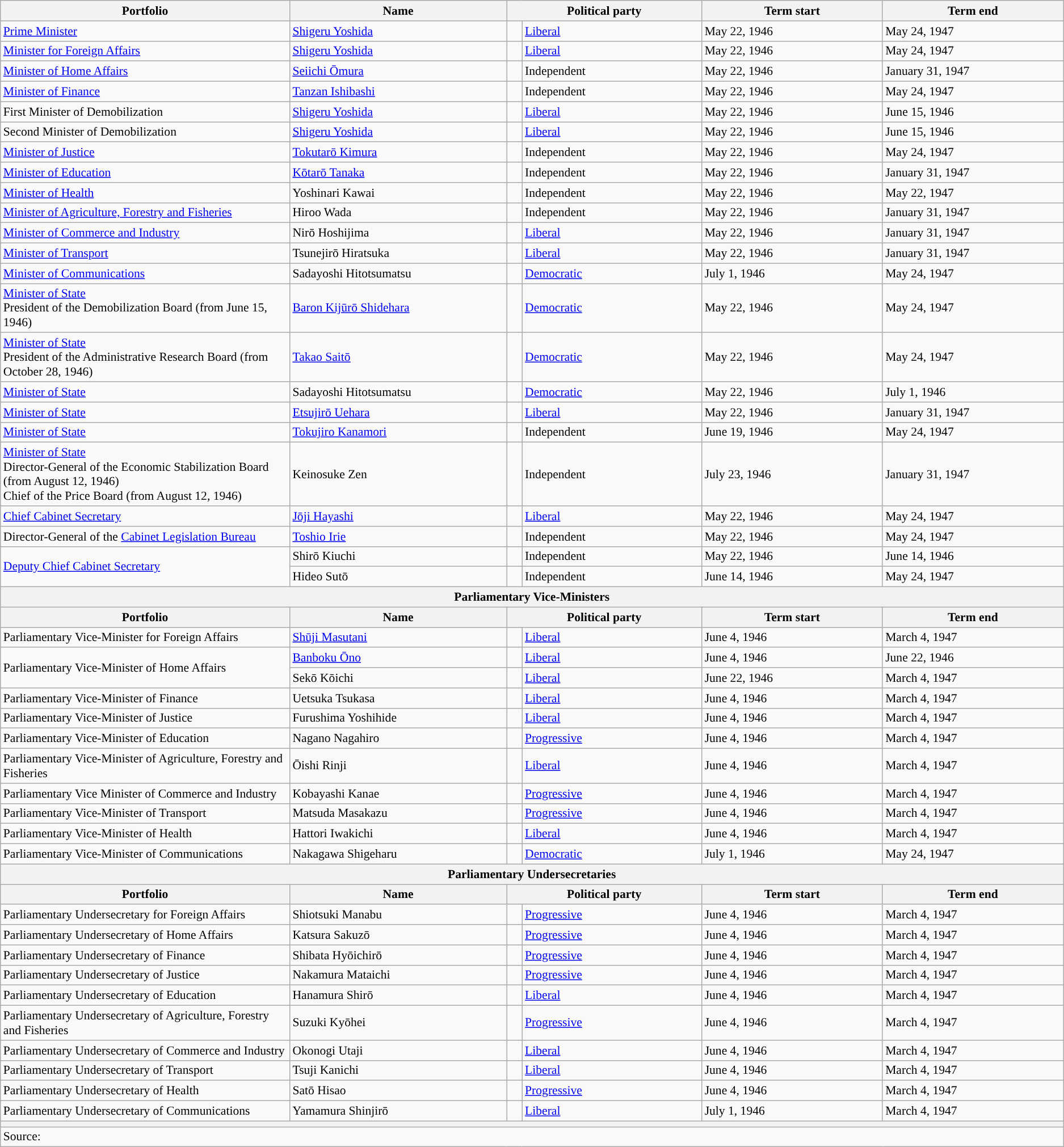<table class="wikitable" style="font-size: 90%;">
<tr>
<th scope="col" width="20%">Portfolio</th>
<th scope="col" width="15%">Name</th>
<th colspan="2" scope="col" width="13.5%">Political party</th>
<th scope="col" width="12.5%">Term start</th>
<th scope="col" width="12.5%">Term end</th>
</tr>
<tr>
<td style="text-align: left;"><a href='#'>Prime Minister</a></td>
<td><a href='#'>Shigeru Yoshida</a></td>
<td style="background:"></td>
<td><a href='#'>Liberal</a></td>
<td>May 22, 1946</td>
<td>May 24, 1947</td>
</tr>
<tr>
<td><a href='#'>Minister for Foreign Affairs</a></td>
<td><a href='#'>Shigeru Yoshida</a></td>
<td style="color:inherit;background:"></td>
<td><a href='#'>Liberal</a></td>
<td>May 22, 1946</td>
<td>May 24, 1947</td>
</tr>
<tr>
<td><a href='#'>Minister of Home Affairs</a></td>
<td><a href='#'>Seiichi Ōmura</a></td>
<td style="color:inherit;background:"></td>
<td>Independent</td>
<td>May 22, 1946</td>
<td>January 31, 1947</td>
</tr>
<tr>
<td><a href='#'>Minister of Finance</a></td>
<td><a href='#'>Tanzan Ishibashi</a></td>
<td style="color:inherit;background:"></td>
<td>Independent</td>
<td>May 22, 1946</td>
<td>May 24, 1947</td>
</tr>
<tr>
<td>First Minister of Demobilization</td>
<td><a href='#'>Shigeru Yoshida</a></td>
<td style="color:inherit;background:"></td>
<td><a href='#'>Liberal</a></td>
<td>May 22, 1946</td>
<td>June 15, 1946</td>
</tr>
<tr>
<td>Second Minister of Demobilization</td>
<td><a href='#'>Shigeru Yoshida</a></td>
<td style="color:inherit;background:"></td>
<td><a href='#'>Liberal</a></td>
<td>May 22, 1946</td>
<td>June 15, 1946</td>
</tr>
<tr>
<td><a href='#'>Minister of Justice</a></td>
<td><a href='#'>Tokutarō Kimura</a></td>
<td style="color:inherit;background:"></td>
<td>Independent</td>
<td>May 22, 1946</td>
<td>May 24, 1947</td>
</tr>
<tr>
<td><a href='#'>Minister of Education</a></td>
<td><a href='#'>Kōtarō Tanaka</a></td>
<td style="color:inherit;background:"></td>
<td>Independent</td>
<td>May 22, 1946</td>
<td>January 31, 1947</td>
</tr>
<tr>
<td><a href='#'>Minister of Health</a></td>
<td>Yoshinari Kawai</td>
<td style="color:inherit;background:"></td>
<td>Independent</td>
<td>May 22, 1946</td>
<td>May 22, 1947</td>
</tr>
<tr>
<td><a href='#'>Minister of Agriculture, Forestry and Fisheries</a></td>
<td>Hiroo Wada</td>
<td style="color:inherit;background:"></td>
<td>Independent</td>
<td>May 22, 1946</td>
<td>January 31, 1947</td>
</tr>
<tr>
<td><a href='#'>Minister of Commerce and Industry</a></td>
<td>Nirō Hoshijima</td>
<td style="color:inherit;background:"></td>
<td><a href='#'>Liberal</a></td>
<td>May 22, 1946</td>
<td>January 31, 1947</td>
</tr>
<tr>
<td><a href='#'>Minister of Transport</a></td>
<td>Tsunejirō Hiratsuka</td>
<td style="color:inherit;background:"></td>
<td><a href='#'>Liberal</a></td>
<td>May 22, 1946</td>
<td>January 31, 1947</td>
</tr>
<tr>
<td><a href='#'>Minister of Communications</a></td>
<td>Sadayoshi Hitotsumatsu</td>
<td style="color:inherit;background:"></td>
<td><a href='#'>Democratic</a></td>
<td>July 1, 1946</td>
<td>May 24, 1947</td>
</tr>
<tr>
<td><a href='#'>Minister of State</a><br>President of the Demobilization Board (from June 15, 1946)</td>
<td><a href='#'>Baron Kijūrō Shidehara</a></td>
<td style="color:inherit;background:"></td>
<td><a href='#'>Democratic</a></td>
<td>May 22, 1946</td>
<td>May 24, 1947</td>
</tr>
<tr>
<td><a href='#'>Minister of State</a><br>President of the Administrative Research Board (from October 28, 1946)</td>
<td><a href='#'>Takao Saitō</a></td>
<td style="color:inherit;background:"></td>
<td><a href='#'>Democratic</a></td>
<td>May 22, 1946</td>
<td>May 24, 1947</td>
</tr>
<tr>
<td><a href='#'>Minister of State</a></td>
<td>Sadayoshi Hitotsumatsu</td>
<td style="color:inherit;background:"></td>
<td><a href='#'>Democratic</a></td>
<td>May 22, 1946</td>
<td>July 1, 1946</td>
</tr>
<tr>
<td><a href='#'>Minister of State</a></td>
<td><a href='#'>Etsujirō Uehara</a></td>
<td style="color:inherit;background:"></td>
<td><a href='#'>Liberal</a></td>
<td>May 22, 1946</td>
<td>January 31, 1947</td>
</tr>
<tr>
<td><a href='#'>Minister of State</a></td>
<td><a href='#'>Tokujiro Kanamori</a></td>
<td style="color:inherit;background:"></td>
<td>Independent</td>
<td>June 19, 1946</td>
<td>May 24, 1947</td>
</tr>
<tr>
<td><a href='#'>Minister of State</a><br>Director-General of the Economic Stabilization Board (from August 12, 1946)<br>Chief of the Price Board (from August 12, 1946)</td>
<td>Keinosuke Zen</td>
<td style="color:inherit;background:"></td>
<td>Independent</td>
<td>July 23, 1946</td>
<td>January 31, 1947</td>
</tr>
<tr>
<td><a href='#'>Chief Cabinet Secretary</a></td>
<td><a href='#'>Jōji Hayashi</a></td>
<td style="color:inherit;background:"></td>
<td><a href='#'>Liberal</a></td>
<td>May 22, 1946</td>
<td>May 24, 1947</td>
</tr>
<tr>
<td>Director-General of the <a href='#'>Cabinet Legislation Bureau</a></td>
<td><a href='#'>Toshio Irie</a></td>
<td style="color:inherit;background:"></td>
<td>Independent</td>
<td>May 22, 1946</td>
<td>May 24, 1947</td>
</tr>
<tr>
<td rowspan="2"><a href='#'>Deputy Chief Cabinet Secretary</a></td>
<td>Shirō Kiuchi</td>
<td style="color:inherit;background:"></td>
<td>Independent</td>
<td>May 22, 1946</td>
<td>June 14, 1946</td>
</tr>
<tr>
<td>Hideo Sutō</td>
<td style="color:inherit;background:"></td>
<td>Independent</td>
<td>June 14, 1946</td>
<td>May 24, 1947</td>
</tr>
<tr>
<th colspan="6">Parliamentary Vice-Ministers</th>
</tr>
<tr>
<th>Portfolio</th>
<th>Name</th>
<th colspan="2">Political party</th>
<th>Term start</th>
<th>Term end</th>
</tr>
<tr>
<td>Parliamentary Vice-Minister for Foreign Affairs</td>
<td><a href='#'>Shūji Masutani</a></td>
<td style="color:inherit;background:"></td>
<td><a href='#'>Liberal</a></td>
<td>June 4, 1946</td>
<td>March 4, 1947</td>
</tr>
<tr>
<td rowspan="2">Parliamentary Vice-Minister of Home Affairs</td>
<td><a href='#'>Banboku Ōno</a></td>
<td style="color:inherit;background:"></td>
<td><a href='#'>Liberal</a></td>
<td>June 4, 1946</td>
<td>June 22, 1946</td>
</tr>
<tr>
<td>Sekō Kōichi</td>
<td style="color:inherit;background:"></td>
<td><a href='#'>Liberal</a></td>
<td>June 22, 1946</td>
<td>March 4, 1947</td>
</tr>
<tr>
<td>Parliamentary Vice-Minister of Finance</td>
<td>Uetsuka Tsukasa</td>
<td style="color:inherit;background:"></td>
<td><a href='#'>Liberal</a></td>
<td>June 4, 1946</td>
<td>March 4, 1947</td>
</tr>
<tr>
<td>Parliamentary Vice-Minister of Justice</td>
<td>Furushima Yoshihide</td>
<td style="color:inherit;background:"></td>
<td><a href='#'>Liberal</a></td>
<td>June 4, 1946</td>
<td>March 4, 1947</td>
</tr>
<tr>
<td>Parliamentary Vice-Minister of Education</td>
<td>Nagano Nagahiro</td>
<td style="color:inherit;background:"></td>
<td><a href='#'>Progressive</a></td>
<td>June 4, 1946</td>
<td>March 4, 1947</td>
</tr>
<tr>
<td>Parliamentary Vice-Minister of Agriculture, Forestry and Fisheries</td>
<td>Ōishi Rinji</td>
<td style="color:inherit;background:"></td>
<td><a href='#'>Liberal</a></td>
<td>June 4, 1946</td>
<td>March 4, 1947</td>
</tr>
<tr>
<td>Parliamentary Vice Minister of Commerce and Industry</td>
<td>Kobayashi Kanae</td>
<td style="color:inherit;background:"></td>
<td><a href='#'>Progressive</a></td>
<td>June 4, 1946</td>
<td>March 4, 1947</td>
</tr>
<tr>
<td>Parliamentary Vice-Minister of Transport</td>
<td>Matsuda Masakazu</td>
<td style="color:inherit;background:"></td>
<td><a href='#'>Progressive</a></td>
<td>June 4, 1946</td>
<td>March 4, 1947</td>
</tr>
<tr>
<td>Parliamentary Vice-Minister of Health</td>
<td>Hattori Iwakichi</td>
<td style="color:inherit;background:"></td>
<td><a href='#'>Liberal</a></td>
<td>June 4, 1946</td>
<td>March 4, 1947</td>
</tr>
<tr>
<td>Parliamentary Vice-Minister of Communications</td>
<td>Nakagawa Shigeharu</td>
<td style="color:inherit;background:"></td>
<td><a href='#'>Democratic</a></td>
<td>July 1, 1946</td>
<td>May 24, 1947</td>
</tr>
<tr>
<th colspan="6">Parliamentary Undersecretaries</th>
</tr>
<tr>
<th>Portfolio</th>
<th>Name</th>
<th colspan="2">Political party</th>
<th>Term start</th>
<th>Term end</th>
</tr>
<tr>
<td>Parliamentary Undersecretary for Foreign Affairs</td>
<td>Shiotsuki Manabu</td>
<td style="color:inherit;background:"></td>
<td><a href='#'>Progressive</a></td>
<td>June 4, 1946</td>
<td>March 4, 1947</td>
</tr>
<tr>
<td>Parliamentary Undersecretary of Home Affairs</td>
<td>Katsura Sakuzō</td>
<td style="color:inherit;background:"></td>
<td><a href='#'>Progressive</a></td>
<td>June 4, 1946</td>
<td>March 4, 1947</td>
</tr>
<tr>
<td>Parliamentary Undersecretary of Finance</td>
<td>Shibata Hyōichirō</td>
<td style="color:inherit;background:"></td>
<td><a href='#'>Progressive</a></td>
<td>June 4, 1946</td>
<td>March 4, 1947</td>
</tr>
<tr>
<td>Parliamentary Undersecretary of Justice</td>
<td>Nakamura Mataichi</td>
<td style="color:inherit;background:"></td>
<td><a href='#'>Progressive</a></td>
<td>June 4, 1946</td>
<td>March 4, 1947</td>
</tr>
<tr>
<td>Parliamentary Undersecretary of Education</td>
<td>Hanamura Shirō</td>
<td style="color:inherit;background:"></td>
<td><a href='#'>Liberal</a></td>
<td>June 4, 1946</td>
<td>March 4, 1947</td>
</tr>
<tr>
<td>Parliamentary Undersecretary of Agriculture, Forestry and Fisheries</td>
<td>Suzuki Kyōhei</td>
<td style="color:inherit;background:"></td>
<td><a href='#'>Progressive</a></td>
<td>June 4, 1946</td>
<td>March 4, 1947</td>
</tr>
<tr>
<td>Parliamentary Undersecretary of Commerce and Industry</td>
<td>Okonogi Utaji</td>
<td style="color:inherit;background:"></td>
<td><a href='#'>Liberal</a></td>
<td>June 4, 1946</td>
<td>March 4, 1947</td>
</tr>
<tr>
<td>Parliamentary Undersecretary of Transport</td>
<td>Tsuji Kanichi</td>
<td style="color:inherit;background:"></td>
<td><a href='#'>Liberal</a></td>
<td>June 4, 1946</td>
<td>March 4, 1947</td>
</tr>
<tr>
<td>Parliamentary Undersecretary of Health</td>
<td>Satō Hisao</td>
<td style="color:inherit;background:"></td>
<td><a href='#'>Progressive</a></td>
<td>June 4, 1946</td>
<td>March 4, 1947</td>
</tr>
<tr>
<td>Parliamentary Undersecretary of Communications</td>
<td>Yamamura Shinjirō</td>
<td style="color:inherit;background:"></td>
<td><a href='#'>Liberal</a></td>
<td>July 1, 1946</td>
<td>March 4, 1947</td>
</tr>
<tr>
<th colspan="6"></th>
</tr>
<tr>
<td colspan="6">Source:</td>
</tr>
</table>
